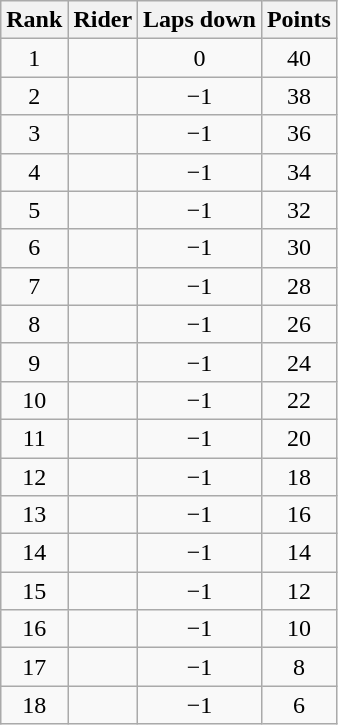<table class="wikitable sortable" style="text-align:center">
<tr>
<th>Rank</th>
<th>Rider</th>
<th>Laps down</th>
<th>Points</th>
</tr>
<tr>
<td>1</td>
<td align=left></td>
<td>0</td>
<td>40</td>
</tr>
<tr>
<td>2</td>
<td align=left></td>
<td>−1</td>
<td>38</td>
</tr>
<tr>
<td>3</td>
<td align=left></td>
<td>−1</td>
<td>36</td>
</tr>
<tr>
<td>4</td>
<td align=left></td>
<td>−1</td>
<td>34</td>
</tr>
<tr>
<td>5</td>
<td align=left></td>
<td>−1</td>
<td>32</td>
</tr>
<tr>
<td>6</td>
<td align=left></td>
<td>−1</td>
<td>30</td>
</tr>
<tr>
<td>7</td>
<td align=left></td>
<td>−1</td>
<td>28</td>
</tr>
<tr>
<td>8</td>
<td align=left></td>
<td>−1</td>
<td>26</td>
</tr>
<tr>
<td>9</td>
<td align=left></td>
<td>−1</td>
<td>24</td>
</tr>
<tr>
<td>10</td>
<td align=left></td>
<td>−1</td>
<td>22</td>
</tr>
<tr>
<td>11</td>
<td align=left></td>
<td>−1</td>
<td>20</td>
</tr>
<tr>
<td>12</td>
<td align=left></td>
<td>−1</td>
<td>18</td>
</tr>
<tr>
<td>13</td>
<td align=left></td>
<td>−1</td>
<td>16</td>
</tr>
<tr>
<td>14</td>
<td align=left></td>
<td>−1</td>
<td>14</td>
</tr>
<tr>
<td>15</td>
<td align=left></td>
<td>−1</td>
<td>12</td>
</tr>
<tr>
<td>16</td>
<td align=left></td>
<td>−1</td>
<td>10</td>
</tr>
<tr>
<td>17</td>
<td align=left></td>
<td>−1</td>
<td>8</td>
</tr>
<tr>
<td>18</td>
<td align=left></td>
<td>−1</td>
<td>6</td>
</tr>
</table>
